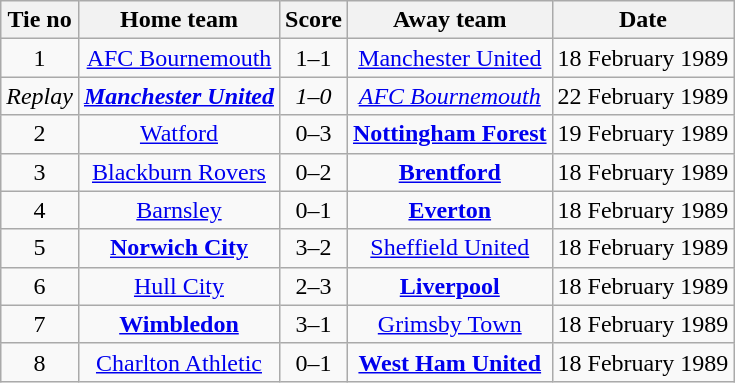<table class="wikitable" style="text-align: center">
<tr>
<th>Tie no</th>
<th>Home team</th>
<th>Score</th>
<th>Away team</th>
<th>Date</th>
</tr>
<tr>
<td>1</td>
<td><a href='#'>AFC Bournemouth</a></td>
<td>1–1</td>
<td><a href='#'>Manchester United</a></td>
<td>18 February 1989</td>
</tr>
<tr>
<td><em>Replay</em></td>
<td><strong><em><a href='#'>Manchester United</a></em></strong></td>
<td><em>1–0</em></td>
<td><em><a href='#'>AFC Bournemouth</a></em></td>
<td>22 February 1989</td>
</tr>
<tr>
<td>2</td>
<td><a href='#'>Watford</a></td>
<td>0–3</td>
<td><strong><a href='#'>Nottingham Forest</a></strong></td>
<td>19 February 1989</td>
</tr>
<tr>
<td>3</td>
<td><a href='#'>Blackburn Rovers</a></td>
<td>0–2</td>
<td><strong><a href='#'>Brentford</a></strong></td>
<td>18 February 1989</td>
</tr>
<tr>
<td>4</td>
<td><a href='#'>Barnsley</a></td>
<td>0–1</td>
<td><strong><a href='#'>Everton</a></strong></td>
<td>18 February 1989</td>
</tr>
<tr>
<td>5</td>
<td><strong><a href='#'>Norwich City</a></strong></td>
<td>3–2</td>
<td><a href='#'>Sheffield United</a></td>
<td>18 February 1989</td>
</tr>
<tr>
<td>6</td>
<td><a href='#'>Hull City</a></td>
<td>2–3</td>
<td><strong><a href='#'>Liverpool</a></strong></td>
<td>18 February 1989</td>
</tr>
<tr>
<td>7</td>
<td><strong><a href='#'>Wimbledon</a></strong></td>
<td>3–1</td>
<td><a href='#'>Grimsby Town</a></td>
<td>18 February 1989</td>
</tr>
<tr>
<td>8</td>
<td><a href='#'>Charlton Athletic</a></td>
<td>0–1</td>
<td><strong><a href='#'>West Ham United</a></strong></td>
<td>18 February 1989</td>
</tr>
</table>
